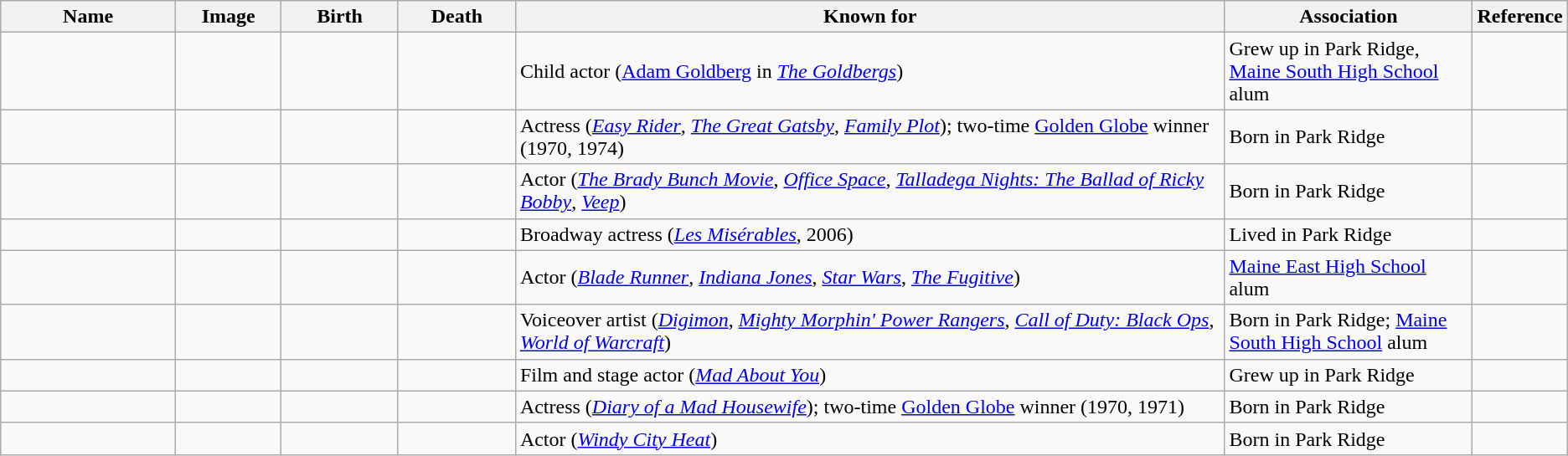<table class="wikitable sortable">
<tr>
<th scope="col" width="140">Name</th>
<th scope="col" width="80" class="unsortable">Image</th>
<th scope="col" width="90">Birth</th>
<th scope="col" width="90">Death</th>
<th scope="col" width="600" class="unsortable">Known for</th>
<th scope="col" width="200" class="unsortable">Association</th>
<th scope="col" width="30" class="unsortable">Reference</th>
</tr>
<tr>
<td></td>
<td></td>
<td align=right></td>
<td></td>
<td>Child actor (<a href='#'>Adam Goldberg</a> in <em><a href='#'>The Goldbergs</a></em>)</td>
<td>Grew up in Park Ridge, <a href='#'>Maine South High School</a> alum</td>
<td align="center"></td>
</tr>
<tr>
<td></td>
<td></td>
<td align=right></td>
<td align=right></td>
<td>Actress (<em><a href='#'>Easy Rider</a></em>, <em><a href='#'>The Great Gatsby</a></em>, <em><a href='#'>Family Plot</a></em>); two-time <a href='#'>Golden Globe</a> winner (1970, 1974)</td>
<td>Born in Park Ridge</td>
<td align="center"></td>
</tr>
<tr>
<td></td>
<td></td>
<td align=right></td>
<td></td>
<td>Actor (<em><a href='#'>The Brady Bunch Movie</a></em>, <em><a href='#'>Office Space</a></em>, <em><a href='#'>Talladega Nights: The Ballad of Ricky Bobby</a></em>, <em><a href='#'>Veep</a></em>)</td>
<td>Born in Park Ridge</td>
<td align="center"></td>
</tr>
<tr>
<td></td>
<td></td>
<td align=right></td>
<td></td>
<td>Broadway actress (<em><a href='#'>Les Misérables</a></em>, 2006)</td>
<td>Lived in Park Ridge </td>
<td align="center"></td>
</tr>
<tr>
<td></td>
<td></td>
<td align=right></td>
<td></td>
<td>Actor (<em><a href='#'>Blade Runner</a></em>, <em><a href='#'>Indiana Jones</a></em>, <em><a href='#'>Star Wars</a></em>, <em><a href='#'>The Fugitive</a></em>)</td>
<td><a href='#'>Maine East High School</a> alum</td>
<td align="center"></td>
</tr>
<tr>
<td></td>
<td></td>
<td align=right></td>
<td></td>
<td>Voiceover artist (<em><a href='#'>Digimon</a></em>, <em><a href='#'>Mighty Morphin' Power Rangers</a></em>, <em><a href='#'>Call of Duty: Black Ops</a></em>, <em><a href='#'>World of Warcraft</a></em>)</td>
<td>Born in Park Ridge; <a href='#'>Maine South High School</a> alum</td>
<td align="center"></td>
</tr>
<tr>
<td></td>
<td></td>
<td align=right></td>
<td></td>
<td>Film and stage actor (<em><a href='#'>Mad About You</a></em>)</td>
<td>Grew up in Park Ridge</td>
<td align="center"></td>
</tr>
<tr>
<td></td>
<td></td>
<td align=right></td>
<td align=right></td>
<td>Actress (<em><a href='#'>Diary of a Mad Housewife</a></em>); two-time <a href='#'>Golden Globe</a> winner (1970, 1971)</td>
<td>Born in Park Ridge</td>
<td align="center"></td>
</tr>
<tr>
<td></td>
<td></td>
<td align=right></td>
<td align=right></td>
<td>Actor (<em><a href='#'>Windy City Heat</a></em>)</td>
<td>Born in Park Ridge</td>
<td align="center"></td>
</tr>
</table>
